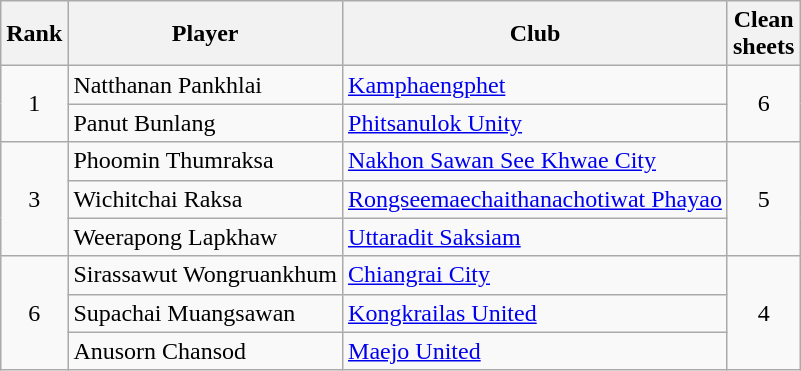<table class="wikitable" style="text-align:center">
<tr>
<th>Rank</th>
<th>Player</th>
<th>Club</th>
<th>Clean<br>sheets</th>
</tr>
<tr>
<td rowspan="2">1</td>
<td align="left"> Natthanan Pankhlai</td>
<td align="left"><a href='#'>Kamphaengphet</a></td>
<td rowspan="2">6</td>
</tr>
<tr>
<td align="left"> Panut Bunlang</td>
<td align="left"><a href='#'>Phitsanulok Unity</a></td>
</tr>
<tr>
<td rowspan="3">3</td>
<td align="left"> Phoomin Thumraksa</td>
<td align="left"><a href='#'>Nakhon Sawan See Khwae City</a></td>
<td rowspan="3">5</td>
</tr>
<tr>
<td align="left"> Wichitchai Raksa</td>
<td align="left"><a href='#'>Rongseemaechaithanachotiwat Phayao</a></td>
</tr>
<tr>
<td align="left"> Weerapong Lapkhaw</td>
<td align="left"><a href='#'>Uttaradit Saksiam</a></td>
</tr>
<tr>
<td rowspan="3">6</td>
<td align="left"> Sirassawut Wongruankhum</td>
<td align="left"><a href='#'>Chiangrai City</a></td>
<td rowspan="3">4</td>
</tr>
<tr>
<td align="left"> Supachai Muangsawan</td>
<td align="left"><a href='#'>Kongkrailas United</a></td>
</tr>
<tr>
<td align="left"> Anusorn Chansod</td>
<td align="left"><a href='#'>Maejo United</a></td>
</tr>
</table>
